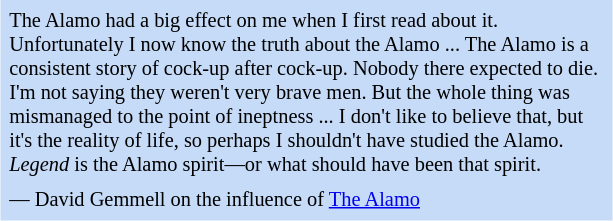<table class="toccolours" style="float: right; margin-left: 1em; margin-right: 2em; font-size: 85%; background:#c6dbf7; color:black; width:30em; max-width: 40%;" cellspacing="5">
<tr>
<td style="text-align: left;">The Alamo had a big effect on me when I first read about it. Unfortunately I now know the truth about the Alamo ... The Alamo is a consistent story of cock-up after cock-up. Nobody there expected to die. I'm not saying they weren't very brave men. But the whole thing was mismanaged to the point of ineptness ... I don't like to believe that, but it's the reality of life, so perhaps I shouldn't have studied the Alamo. <em>Legend</em> is the Alamo spirit—or what should have been that spirit.</td>
</tr>
<tr>
<td style="text-align: left;">— David Gemmell on the influence of <a href='#'>The Alamo</a></td>
</tr>
</table>
